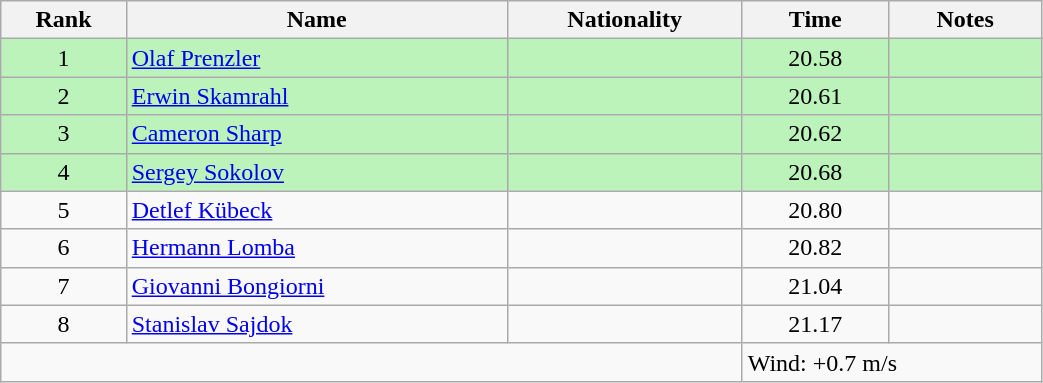<table class="wikitable sortable" style="text-align:center;width: 55%">
<tr>
<th>Rank</th>
<th>Name</th>
<th>Nationality</th>
<th>Time</th>
<th>Notes</th>
</tr>
<tr bgcolor=bbf3bb>
<td>1</td>
<td align=left><a href='#'>Olaf Prenzler</a></td>
<td align=left></td>
<td>20.58</td>
<td></td>
</tr>
<tr bgcolor=bbf3bb>
<td>2</td>
<td align=left><a href='#'>Erwin Skamrahl</a></td>
<td align=left></td>
<td>20.61</td>
<td></td>
</tr>
<tr bgcolor=bbf3bb>
<td>3</td>
<td align=left><a href='#'>Cameron Sharp</a></td>
<td align=left></td>
<td>20.62</td>
<td></td>
</tr>
<tr bgcolor=bbf3bb>
<td>4</td>
<td align=left><a href='#'>Sergey Sokolov</a></td>
<td align=left></td>
<td>20.68</td>
<td></td>
</tr>
<tr>
<td>5</td>
<td align=left><a href='#'>Detlef Kübeck</a></td>
<td align=left></td>
<td>20.80</td>
<td></td>
</tr>
<tr>
<td>6</td>
<td align=left><a href='#'>Hermann Lomba</a></td>
<td align=left></td>
<td>20.82</td>
<td></td>
</tr>
<tr>
<td>7</td>
<td align=left><a href='#'>Giovanni Bongiorni</a></td>
<td align=left></td>
<td>21.04</td>
<td></td>
</tr>
<tr>
<td>8</td>
<td align=left><a href='#'>Stanislav Sajdok</a></td>
<td align=left></td>
<td>21.17</td>
<td></td>
</tr>
<tr class="sortbottom">
<td colspan="3"></td>
<td colspan="2" style="text-align:left;">Wind: +0.7 m/s</td>
</tr>
</table>
